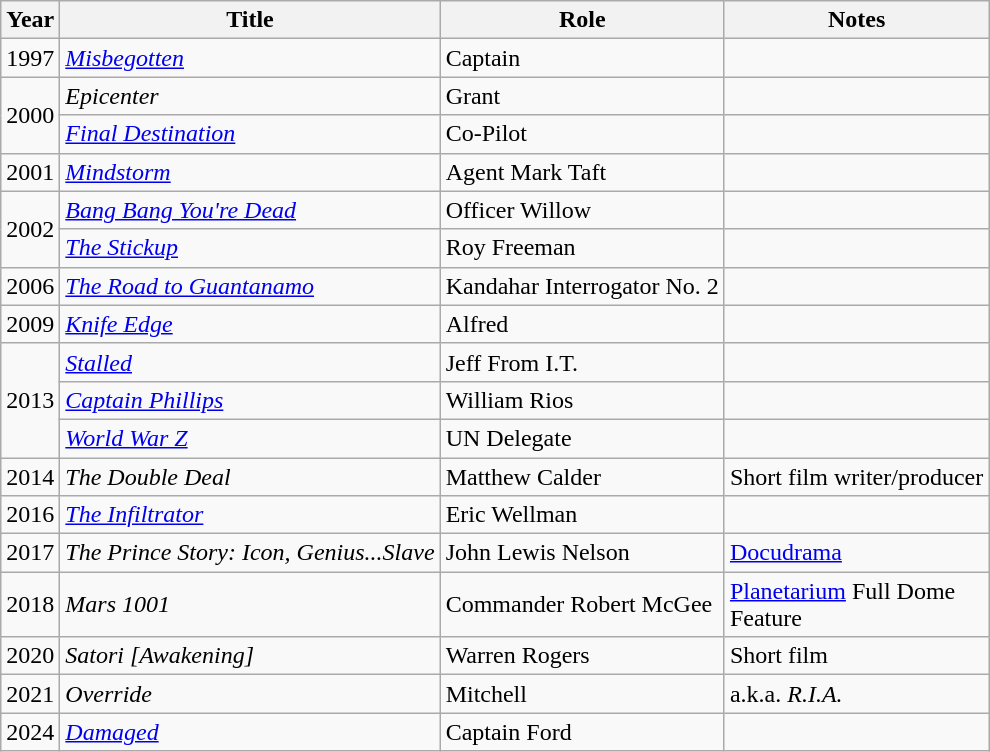<table class="wikitable sortable">
<tr>
<th>Year</th>
<th>Title</th>
<th>Role</th>
<th class="unsortable">Notes</th>
</tr>
<tr>
<td>1997</td>
<td><em><a href='#'>Misbegotten</a></em></td>
<td>Captain</td>
<td></td>
</tr>
<tr>
<td rowspan="2">2000</td>
<td><em>Epicenter</em></td>
<td>Grant</td>
<td></td>
</tr>
<tr>
<td><em><a href='#'>Final Destination</a></em></td>
<td>Co-Pilot</td>
<td></td>
</tr>
<tr>
<td>2001</td>
<td><em><a href='#'>Mindstorm</a></em></td>
<td>Agent Mark Taft</td>
<td></td>
</tr>
<tr>
<td rowspan="2">2002</td>
<td><em><a href='#'>Bang Bang You're Dead</a></em></td>
<td>Officer Willow</td>
<td></td>
</tr>
<tr>
<td data-sort-value="Stickup, The"><em><a href='#'>The Stickup</a></em></td>
<td>Roy Freeman</td>
<td></td>
</tr>
<tr>
<td>2006</td>
<td data-sort-value="Road to Guantanamo, The"><em><a href='#'>The Road to Guantanamo</a></em></td>
<td>Kandahar Interrogator No. 2</td>
<td></td>
</tr>
<tr>
<td>2009</td>
<td><em><a href='#'>Knife Edge</a></em></td>
<td>Alfred</td>
<td></td>
</tr>
<tr>
<td rowspan="3">2013</td>
<td><em><a href='#'>Stalled</a></em></td>
<td>Jeff From I.T.</td>
<td></td>
</tr>
<tr>
<td><em><a href='#'>Captain Phillips</a></em></td>
<td>William Rios</td>
<td></td>
</tr>
<tr>
<td><em><a href='#'>World War Z</a></em></td>
<td>UN Delegate</td>
<td></td>
</tr>
<tr>
<td>2014</td>
<td data-sort-value="Double Deal, The"><em>The Double Deal</em></td>
<td>Matthew Calder</td>
<td>Short film writer/producer</td>
</tr>
<tr>
<td>2016</td>
<td data-sort-value="Infiltrator, The"><em><a href='#'>The Infiltrator</a></em></td>
<td>Eric Wellman</td>
<td></td>
</tr>
<tr>
<td>2017</td>
<td data-sort-value="Prince Story: Icon, Genius...Slave, The"><em>The Prince Story: Icon, Genius...Slave</em></td>
<td>John Lewis Nelson</td>
<td><a href='#'>Docudrama</a></td>
</tr>
<tr>
<td>2018</td>
<td><em>Mars 1001</em></td>
<td>Commander Robert McGee</td>
<td><a href='#'>Planetarium</a> Full Dome<br>Feature</td>
</tr>
<tr>
<td>2020</td>
<td><em>Satori [Awakening]</em></td>
<td>Warren Rogers</td>
<td>Short film</td>
</tr>
<tr>
<td>2021</td>
<td><em>Override</em></td>
<td>Mitchell</td>
<td>a.k.a. <em>R.I.A.</em></td>
</tr>
<tr>
<td>2024</td>
<td><em><a href='#'>Damaged</a></em></td>
<td>Captain Ford</td>
<td></td>
</tr>
</table>
